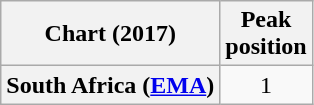<table class="wikitable sortable plainrowheaders" style="text-align:center;">
<tr>
<th scope="col">Chart (2017)</th>
<th scope="col">Peak<br>position</th>
</tr>
<tr>
<th scope="row">South Africa (<a href='#'>EMA</a>)</th>
<td>1</td>
</tr>
</table>
